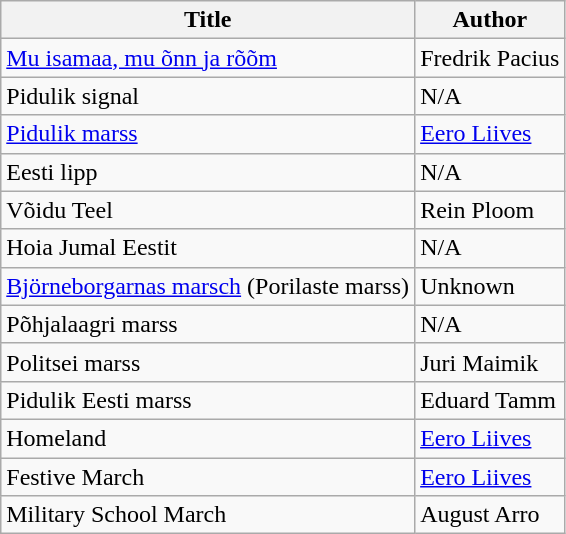<table class="wikitable">
<tr>
<th>Title</th>
<th>Author</th>
</tr>
<tr>
<td><a href='#'>Mu isamaa, mu õnn ja rõõm</a></td>
<td>Fredrik Pacius</td>
</tr>
<tr>
<td>Pidulik signal</td>
<td>N/A</td>
</tr>
<tr>
<td><a href='#'>Pidulik marss</a></td>
<td><a href='#'>Eero Liives</a></td>
</tr>
<tr>
<td>Eesti lipp</td>
<td>N/A</td>
</tr>
<tr>
<td>Võidu Teel</td>
<td>Rein Ploom</td>
</tr>
<tr>
<td>Hoia Jumal Eestit</td>
<td>N/A</td>
</tr>
<tr>
<td><a href='#'>Björneborgarnas marsch</a> (Porilaste marss)</td>
<td>Unknown</td>
</tr>
<tr>
<td>Põhjalaagri marss</td>
<td>N/A</td>
</tr>
<tr>
<td>Politsei marss</td>
<td>Juri Maimik</td>
</tr>
<tr>
<td>Pidulik Eesti marss</td>
<td>Eduard Tamm</td>
</tr>
<tr>
<td>Homeland</td>
<td><a href='#'>Eero Liives</a></td>
</tr>
<tr>
<td>Festive March</td>
<td><a href='#'>Eero Liives</a></td>
</tr>
<tr>
<td>Military School March</td>
<td>August Arro</td>
</tr>
</table>
